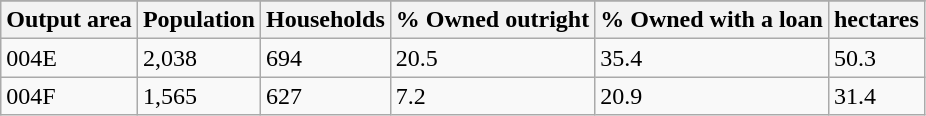<table class="wikitable">
<tr>
</tr>
<tr>
<th>Output area</th>
<th>Population</th>
<th>Households</th>
<th>% Owned outright</th>
<th>% Owned with a loan</th>
<th>hectares</th>
</tr>
<tr>
<td>004E</td>
<td>2,038</td>
<td>694</td>
<td>20.5</td>
<td>35.4</td>
<td>50.3</td>
</tr>
<tr>
<td>004F</td>
<td>1,565</td>
<td>627</td>
<td>7.2</td>
<td>20.9</td>
<td>31.4</td>
</tr>
</table>
